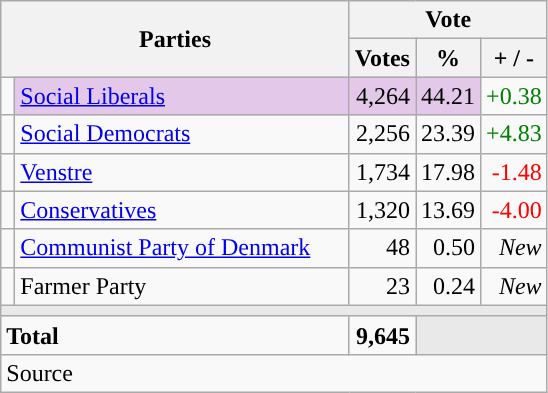<table class="wikitable" style="text-align:right;">
<tr>
<th style="text-align:centre;" rowspan="2" colspan="2" width="225">Parties</th>
<th colspan="3">Vote</th>
</tr>
<tr>
<th width="15">Votes</th>
<th width="15">%</th>
<th width="15">+ / -</th>
</tr>
<tr>
<td width="2" style="color:inherit;background:"></td>
<td bgcolor=#e3c8e9  align="left"><a href='#'>Social Liberals</a></td>
<td bgcolor=#e3c8e9>4,264</td>
<td bgcolor=#e3c8e9>44.21</td>
<td style=color:green;>+0.38</td>
</tr>
<tr>
<td width="2" style="color:inherit;background:"></td>
<td align="left"><a href='#'>Social Democrats</a></td>
<td>2,256</td>
<td>23.39</td>
<td style=color:green;>+4.83</td>
</tr>
<tr>
<td width="2" style="color:inherit;background:"></td>
<td align="left"><a href='#'>Venstre</a></td>
<td>1,734</td>
<td>17.98</td>
<td style=color:red;>-1.48</td>
</tr>
<tr>
<td width="2" style="color:inherit;background:"></td>
<td align="left"><a href='#'>Conservatives</a></td>
<td>1,320</td>
<td>13.69</td>
<td style=color:red;>-4.00</td>
</tr>
<tr>
<td width="2" style="color:inherit;background:"></td>
<td align="left"><a href='#'>Communist Party of Denmark</a></td>
<td>48</td>
<td>0.50</td>
<td><em>New</em></td>
</tr>
<tr>
<td width="2" style="color:inherit;background:"></td>
<td align="left">Farmer Party</td>
<td>23</td>
<td>0.24</td>
<td><em>New</em></td>
</tr>
<tr>
<td colspan="7" bgcolor="#E9E9E9"></td>
</tr>
<tr>
<td align="left" colspan="2"><strong>Total</strong></td>
<td><strong>9,645</strong></td>
<td bgcolor="#E9E9E9" colspan="2"></td>
</tr>
<tr>
<td align="left" colspan="6">Source</td>
</tr>
</table>
